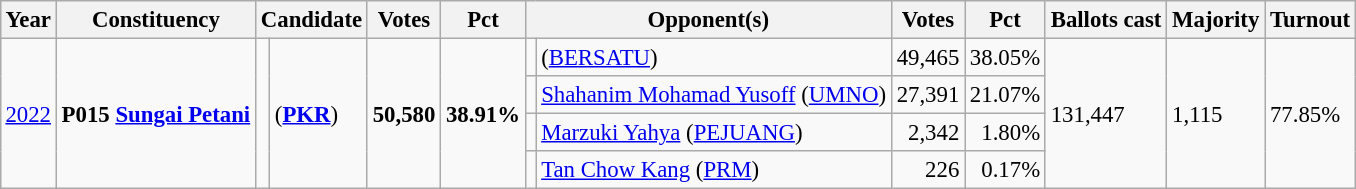<table class="wikitable" style="margin:0.5em ; font-size:95%">
<tr>
<th>Year</th>
<th>Constituency</th>
<th colspan=2>Candidate</th>
<th>Votes</th>
<th>Pct</th>
<th colspan=2>Opponent(s)</th>
<th>Votes</th>
<th>Pct</th>
<th>Ballots cast</th>
<th>Majority</th>
<th>Turnout</th>
</tr>
<tr>
<td rowspan="4"><a href='#'>2022</a></td>
<td rowspan="4"><strong>P015 <a href='#'>Sungai Petani</a></strong></td>
<td rowspan="4" ></td>
<td rowspan="4"> (<a href='#'><strong>PKR</strong></a>)</td>
<td rowspan="4" align=right><strong>50,580</strong></td>
<td rowspan="4"><strong>38.91%</strong></td>
<td bgcolor=></td>
<td> (<a href='#'>BERSATU</a>)</td>
<td align="right">49,465</td>
<td align="right">38.05%</td>
<td rowspan=4>131,447</td>
<td rowspan=4>1,115</td>
<td rowspan=4>77.85%</td>
</tr>
<tr>
<td></td>
<td><a href='#'>Shahanim Mohamad Yusoff</a> (<a href='#'>UMNO</a>)</td>
<td align="right">27,391</td>
<td align="right">21.07%</td>
</tr>
<tr>
<td></td>
<td><a href='#'>Marzuki Yahya</a> (<a href='#'>PEJUANG</a>)</td>
<td align="right">2,342</td>
<td align="right">1.80%</td>
</tr>
<tr>
<td bgcolor=></td>
<td><a href='#'>Tan Chow Kang</a> (<a href='#'>PRM</a>)</td>
<td align="right">226</td>
<td align="right">0.17%</td>
</tr>
</table>
